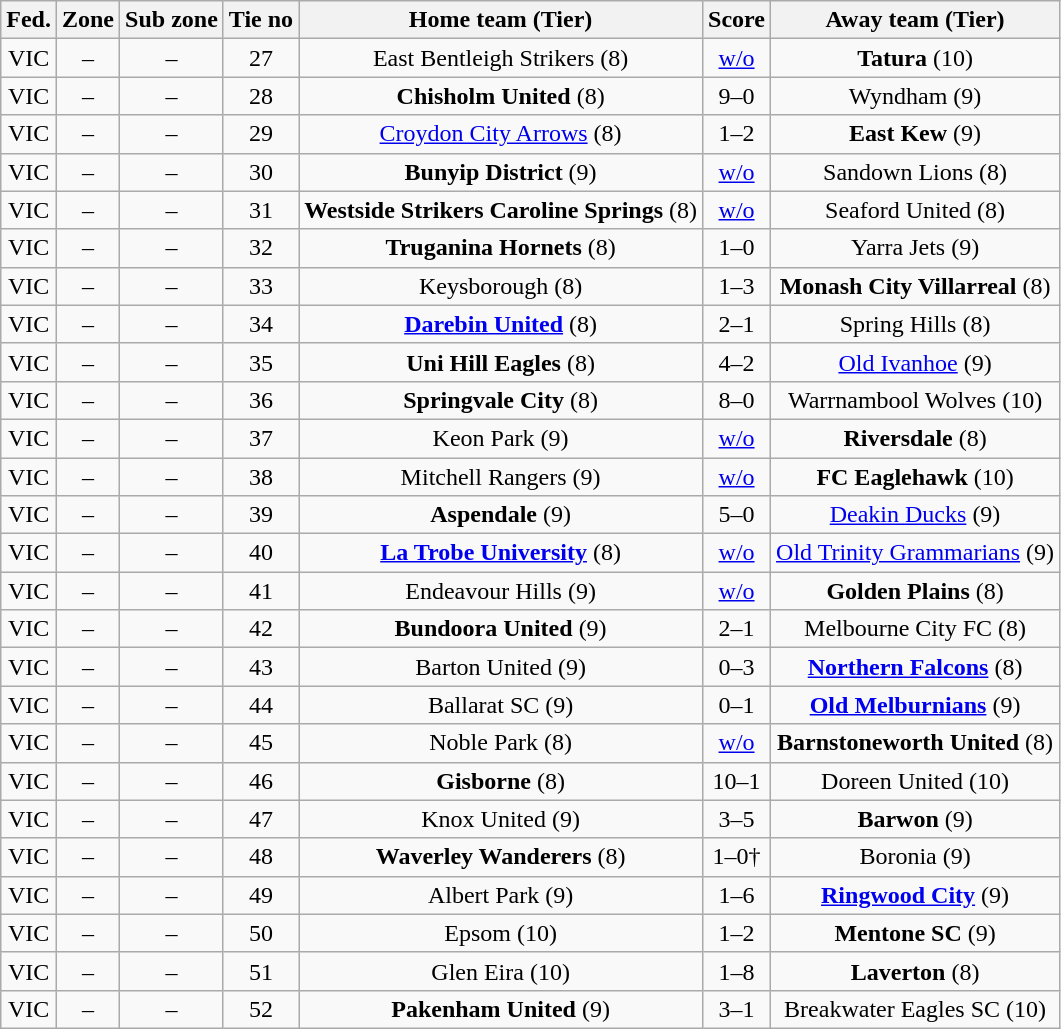<table class="wikitable" style="text-align:center">
<tr>
<th>Fed.</th>
<th>Zone</th>
<th>Sub zone</th>
<th>Tie no</th>
<th>Home team (Tier)</th>
<th>Score</th>
<th>Away team (Tier)</th>
</tr>
<tr>
<td>VIC</td>
<td>–</td>
<td>–</td>
<td>27</td>
<td>East Bentleigh Strikers (8)</td>
<td><a href='#'>w/o</a></td>
<td><strong>Tatura</strong> (10)</td>
</tr>
<tr>
<td>VIC</td>
<td>–</td>
<td>–</td>
<td>28</td>
<td><strong>Chisholm United</strong> (8)</td>
<td>9–0</td>
<td>Wyndham (9)</td>
</tr>
<tr>
<td>VIC</td>
<td>–</td>
<td>–</td>
<td>29</td>
<td><a href='#'>Croydon City Arrows</a> (8)</td>
<td>1–2</td>
<td><strong>East Kew</strong> (9)</td>
</tr>
<tr>
<td>VIC</td>
<td>–</td>
<td>–</td>
<td>30</td>
<td><strong>Bunyip District</strong> (9)</td>
<td><a href='#'>w/o</a></td>
<td>Sandown Lions (8)</td>
</tr>
<tr>
<td>VIC</td>
<td>–</td>
<td>–</td>
<td>31</td>
<td><strong>Westside Strikers Caroline Springs</strong> (8)</td>
<td><a href='#'>w/o</a></td>
<td>Seaford United (8)</td>
</tr>
<tr>
<td>VIC</td>
<td>–</td>
<td>–</td>
<td>32</td>
<td><strong>Truganina Hornets</strong> (8)</td>
<td>1–0</td>
<td>Yarra Jets (9)</td>
</tr>
<tr>
<td>VIC</td>
<td>–</td>
<td>–</td>
<td>33</td>
<td>Keysborough (8)</td>
<td>1–3</td>
<td><strong>Monash City Villarreal</strong> (8)</td>
</tr>
<tr>
<td>VIC</td>
<td>–</td>
<td>–</td>
<td>34</td>
<td><strong><a href='#'>Darebin United</a></strong> (8)</td>
<td>2–1</td>
<td>Spring Hills (8)</td>
</tr>
<tr>
<td>VIC</td>
<td>–</td>
<td>–</td>
<td>35</td>
<td><strong>Uni Hill Eagles</strong> (8)</td>
<td>4–2</td>
<td><a href='#'>Old Ivanhoe</a> (9)</td>
</tr>
<tr>
<td>VIC</td>
<td>–</td>
<td>–</td>
<td>36</td>
<td><strong>Springvale City</strong> (8)</td>
<td>8–0</td>
<td>Warrnambool Wolves (10)</td>
</tr>
<tr>
<td>VIC</td>
<td>–</td>
<td>–</td>
<td>37</td>
<td>Keon Park (9)</td>
<td><a href='#'>w/o</a></td>
<td><strong>Riversdale</strong> (8)</td>
</tr>
<tr>
<td>VIC</td>
<td>–</td>
<td>–</td>
<td>38</td>
<td>Mitchell Rangers (9)</td>
<td><a href='#'>w/o</a></td>
<td><strong>FC Eaglehawk</strong> (10)</td>
</tr>
<tr>
<td>VIC</td>
<td>–</td>
<td>–</td>
<td>39</td>
<td><strong>Aspendale</strong> (9)</td>
<td>5–0</td>
<td><a href='#'>Deakin Ducks</a> (9)</td>
</tr>
<tr>
<td>VIC</td>
<td>–</td>
<td>–</td>
<td>40</td>
<td><strong><a href='#'>La Trobe University</a></strong> (8)</td>
<td><a href='#'>w/o</a></td>
<td><a href='#'>Old Trinity Grammarians</a> (9)</td>
</tr>
<tr>
<td>VIC</td>
<td>–</td>
<td>–</td>
<td>41</td>
<td>Endeavour Hills (9)</td>
<td><a href='#'>w/o</a></td>
<td><strong>Golden Plains</strong> (8)</td>
</tr>
<tr>
<td>VIC</td>
<td>–</td>
<td>–</td>
<td>42</td>
<td><strong>Bundoora United</strong> (9)</td>
<td>2–1</td>
<td>Melbourne City FC (8)</td>
</tr>
<tr>
<td>VIC</td>
<td>–</td>
<td>–</td>
<td>43</td>
<td>Barton United (9)</td>
<td>0–3</td>
<td><strong><a href='#'>Northern Falcons</a></strong> (8)</td>
</tr>
<tr>
<td>VIC</td>
<td>–</td>
<td>–</td>
<td>44</td>
<td>Ballarat SC (9)</td>
<td>0–1</td>
<td><strong><a href='#'>Old Melburnians</a></strong> (9)</td>
</tr>
<tr>
<td>VIC</td>
<td>–</td>
<td>–</td>
<td>45</td>
<td>Noble Park (8)</td>
<td><a href='#'>w/o</a></td>
<td><strong>Barnstoneworth United</strong> (8)</td>
</tr>
<tr>
<td>VIC</td>
<td>–</td>
<td>–</td>
<td>46</td>
<td><strong>Gisborne</strong> (8)</td>
<td>10–1</td>
<td>Doreen United (10)</td>
</tr>
<tr>
<td>VIC</td>
<td>–</td>
<td>–</td>
<td>47</td>
<td>Knox United (9)</td>
<td>3–5</td>
<td><strong>Barwon</strong> (9)</td>
</tr>
<tr>
<td>VIC</td>
<td>–</td>
<td>–</td>
<td>48</td>
<td><strong>Waverley Wanderers</strong> (8)</td>
<td>1–0†</td>
<td>Boronia (9)</td>
</tr>
<tr>
<td>VIC</td>
<td>–</td>
<td>–</td>
<td>49</td>
<td>Albert Park (9)</td>
<td>1–6</td>
<td><strong><a href='#'>Ringwood City</a></strong> (9)</td>
</tr>
<tr>
<td>VIC</td>
<td>–</td>
<td>–</td>
<td>50</td>
<td>Epsom (10)</td>
<td>1–2</td>
<td><strong>Mentone SC</strong> (9)</td>
</tr>
<tr>
<td>VIC</td>
<td>–</td>
<td>–</td>
<td>51</td>
<td>Glen Eira (10)</td>
<td>1–8</td>
<td><strong>Laverton</strong> (8)</td>
</tr>
<tr>
<td>VIC</td>
<td>–</td>
<td>–</td>
<td>52</td>
<td><strong>Pakenham United</strong> (9)</td>
<td>3–1</td>
<td>Breakwater Eagles SC (10)</td>
</tr>
</table>
